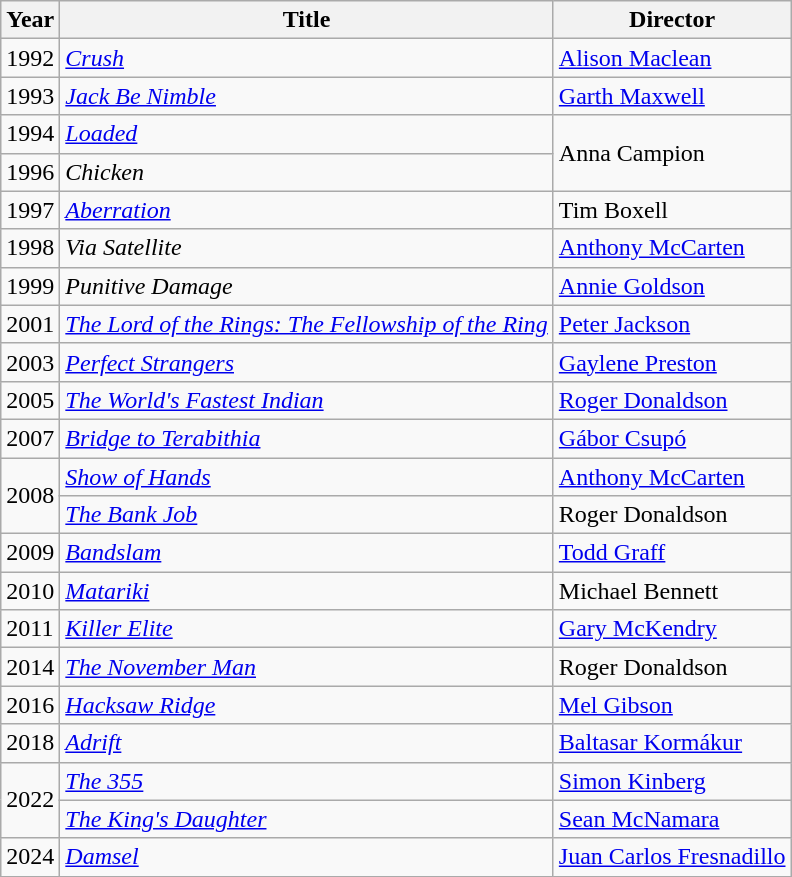<table class="wikitable">
<tr>
<th>Year</th>
<th>Title</th>
<th>Director</th>
</tr>
<tr>
<td>1992</td>
<td><em><a href='#'>Crush</a></em></td>
<td><a href='#'>Alison Maclean</a></td>
</tr>
<tr>
<td>1993</td>
<td><em><a href='#'>Jack Be Nimble</a></em></td>
<td><a href='#'>Garth Maxwell</a></td>
</tr>
<tr>
<td>1994</td>
<td><em><a href='#'>Loaded</a></em></td>
<td rowspan=2>Anna Campion</td>
</tr>
<tr>
<td>1996</td>
<td><em>Chicken</em></td>
</tr>
<tr>
<td>1997</td>
<td><em><a href='#'>Aberration</a></em></td>
<td>Tim Boxell</td>
</tr>
<tr>
<td>1998</td>
<td><em>Via Satellite</em></td>
<td><a href='#'>Anthony McCarten</a></td>
</tr>
<tr>
<td>1999</td>
<td><em>Punitive Damage</em></td>
<td><a href='#'>Annie Goldson</a></td>
</tr>
<tr>
<td>2001</td>
<td><em><a href='#'>The Lord of the Rings: The Fellowship of the Ring</a></em></td>
<td><a href='#'>Peter Jackson</a></td>
</tr>
<tr>
<td>2003</td>
<td><em><a href='#'>Perfect Strangers</a></em></td>
<td><a href='#'>Gaylene Preston</a></td>
</tr>
<tr>
<td>2005</td>
<td><em><a href='#'>The World's Fastest Indian</a></em></td>
<td><a href='#'>Roger Donaldson</a></td>
</tr>
<tr>
<td>2007</td>
<td><em><a href='#'>Bridge to Terabithia</a></em></td>
<td><a href='#'>Gábor Csupó</a></td>
</tr>
<tr>
<td rowspan=2>2008</td>
<td><em><a href='#'>Show of Hands</a></em></td>
<td><a href='#'>Anthony McCarten</a></td>
</tr>
<tr>
<td><em><a href='#'>The Bank Job</a></em></td>
<td>Roger Donaldson</td>
</tr>
<tr>
<td>2009</td>
<td><em><a href='#'>Bandslam</a></em></td>
<td><a href='#'>Todd Graff</a></td>
</tr>
<tr>
<td>2010</td>
<td><em><a href='#'>Matariki</a></em></td>
<td>Michael Bennett</td>
</tr>
<tr>
<td>2011</td>
<td><em><a href='#'>Killer Elite</a></em></td>
<td><a href='#'>Gary McKendry</a></td>
</tr>
<tr>
<td>2014</td>
<td><em><a href='#'>The November Man</a></em></td>
<td>Roger Donaldson</td>
</tr>
<tr>
<td>2016</td>
<td><em><a href='#'>Hacksaw Ridge</a></em></td>
<td><a href='#'>Mel Gibson</a></td>
</tr>
<tr>
<td>2018</td>
<td><em><a href='#'>Adrift</a></em></td>
<td><a href='#'>Baltasar Kormákur</a></td>
</tr>
<tr>
<td rowspan=2>2022</td>
<td><em><a href='#'>The 355</a></em></td>
<td><a href='#'>Simon Kinberg</a></td>
</tr>
<tr>
<td><em><a href='#'>The King's Daughter</a></em></td>
<td><a href='#'>Sean McNamara</a></td>
</tr>
<tr>
<td>2024</td>
<td><em><a href='#'>Damsel</a></em></td>
<td><a href='#'>Juan Carlos Fresnadillo</a></td>
</tr>
<tr>
</tr>
</table>
